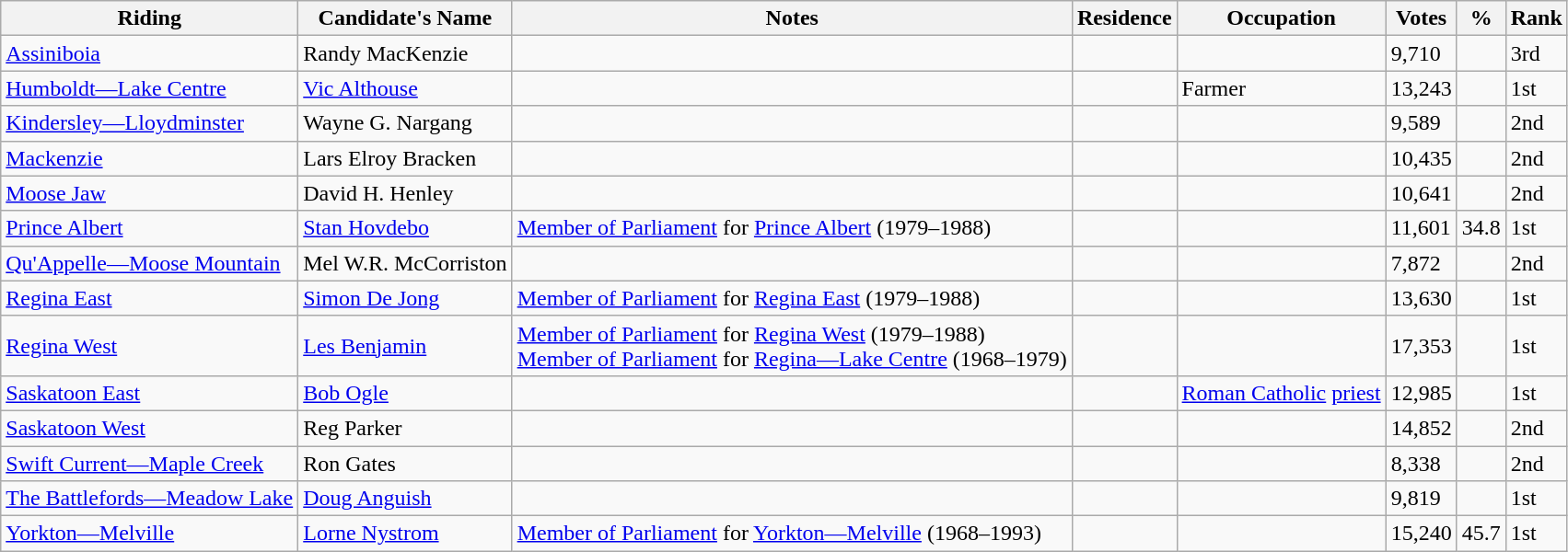<table class="wikitable sortable">
<tr>
<th>Riding<br></th>
<th>Candidate's Name</th>
<th>Notes</th>
<th>Residence</th>
<th>Occupation</th>
<th>Votes</th>
<th>%</th>
<th>Rank</th>
</tr>
<tr>
<td><a href='#'>Assiniboia</a></td>
<td>Randy MacKenzie</td>
<td></td>
<td></td>
<td></td>
<td>9,710</td>
<td></td>
<td>3rd</td>
</tr>
<tr>
<td><a href='#'>Humboldt—Lake Centre</a></td>
<td><a href='#'>Vic Althouse</a></td>
<td></td>
<td></td>
<td>Farmer</td>
<td>13,243</td>
<td></td>
<td>1st</td>
</tr>
<tr>
<td><a href='#'>Kindersley—Lloydminster</a></td>
<td>Wayne G. Nargang</td>
<td></td>
<td></td>
<td></td>
<td>9,589</td>
<td></td>
<td>2nd</td>
</tr>
<tr>
<td><a href='#'>Mackenzie</a></td>
<td>Lars Elroy Bracken</td>
<td></td>
<td></td>
<td></td>
<td>10,435</td>
<td></td>
<td>2nd</td>
</tr>
<tr>
<td><a href='#'>Moose Jaw</a></td>
<td>David H. Henley</td>
<td></td>
<td></td>
<td></td>
<td>10,641</td>
<td></td>
<td>2nd</td>
</tr>
<tr>
<td><a href='#'>Prince Albert</a></td>
<td><a href='#'>Stan Hovdebo</a></td>
<td><a href='#'>Member of Parliament</a> for <a href='#'>Prince Albert</a> (1979–1988)</td>
<td></td>
<td></td>
<td>11,601</td>
<td>34.8</td>
<td>1st</td>
</tr>
<tr>
<td><a href='#'>Qu'Appelle—Moose Mountain</a></td>
<td>Mel W.R. McCorriston</td>
<td></td>
<td></td>
<td></td>
<td>7,872</td>
<td></td>
<td>2nd</td>
</tr>
<tr>
<td><a href='#'>Regina East</a></td>
<td><a href='#'>Simon De Jong</a></td>
<td><a href='#'>Member of Parliament</a> for <a href='#'>Regina East</a> (1979–1988)</td>
<td></td>
<td></td>
<td>13,630</td>
<td></td>
<td>1st</td>
</tr>
<tr>
<td><a href='#'>Regina West</a></td>
<td><a href='#'>Les Benjamin</a></td>
<td><a href='#'>Member of Parliament</a> for <a href='#'>Regina West</a> (1979–1988) <br> <a href='#'>Member of Parliament</a> for <a href='#'>Regina—Lake Centre</a> (1968–1979)</td>
<td></td>
<td></td>
<td>17,353</td>
<td></td>
<td>1st</td>
</tr>
<tr>
<td><a href='#'>Saskatoon East</a></td>
<td><a href='#'>Bob Ogle</a></td>
<td></td>
<td></td>
<td><a href='#'>Roman Catholic</a> <a href='#'>priest</a></td>
<td>12,985</td>
<td></td>
<td>1st</td>
</tr>
<tr>
<td><a href='#'>Saskatoon West</a></td>
<td>Reg Parker</td>
<td></td>
<td></td>
<td></td>
<td>14,852</td>
<td></td>
<td>2nd</td>
</tr>
<tr>
<td><a href='#'>Swift Current—Maple Creek</a></td>
<td>Ron Gates</td>
<td></td>
<td></td>
<td></td>
<td>8,338</td>
<td></td>
<td>2nd</td>
</tr>
<tr>
<td><a href='#'>The Battlefords—Meadow Lake</a></td>
<td><a href='#'>Doug Anguish</a></td>
<td></td>
<td></td>
<td></td>
<td>9,819</td>
<td></td>
<td>1st</td>
</tr>
<tr>
<td><a href='#'>Yorkton—Melville</a></td>
<td><a href='#'>Lorne Nystrom</a></td>
<td><a href='#'>Member of Parliament</a> for <a href='#'>Yorkton—Melville</a> (1968–1993)</td>
<td></td>
<td></td>
<td>15,240</td>
<td>45.7</td>
<td>1st</td>
</tr>
</table>
